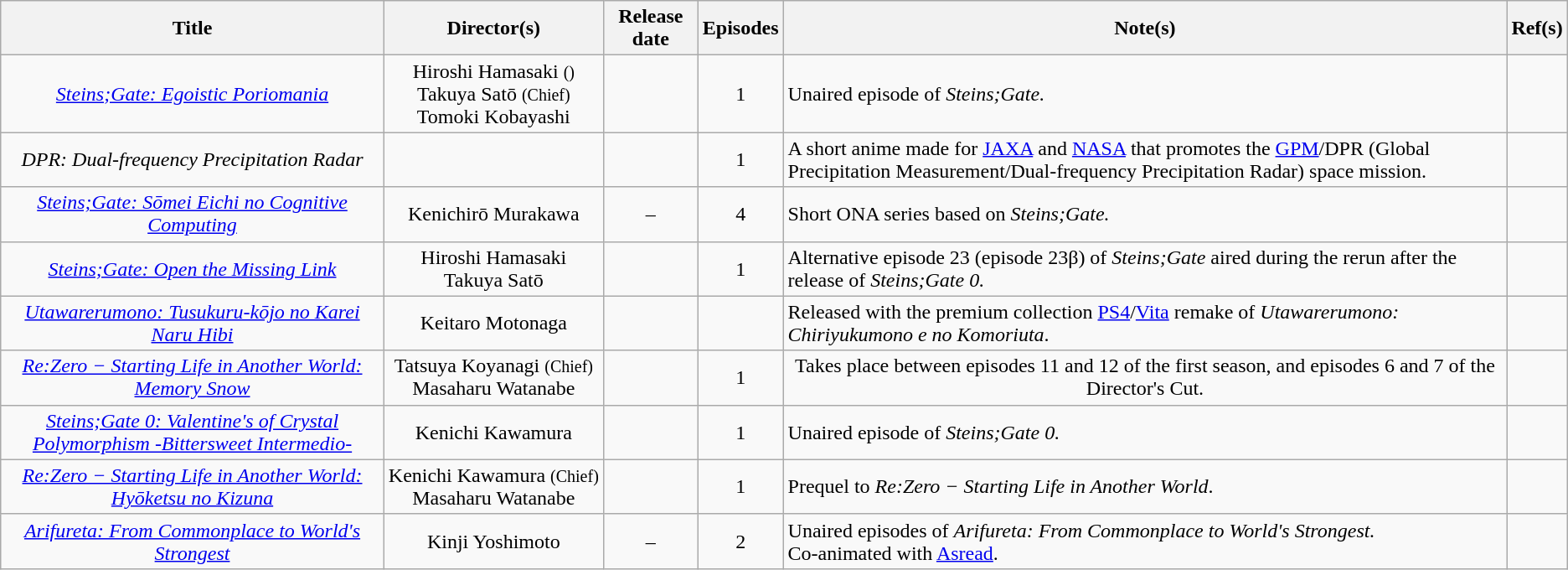<table class="wikitable sortable" style="text-align:center; margin=auto; ">
<tr>
<th scope="col">Title</th>
<th scope="col">Director(s)</th>
<th scope="col">Release date</th>
<th scope="col" class="unsortable">Episodes</th>
<th scope="col" class="unsortable">Note(s)</th>
<th scope="col" class="unsortable">Ref(s)</th>
</tr>
<tr>
<td><em><a href='#'>Steins;Gate: Egoistic Poriomania</a></em></td>
<td>Hiroshi Hamasaki <small>()</small><br> Takuya Satō <small>(Chief)</small><br> Tomoki Kobayashi</td>
<td></td>
<td>1</td>
<td style="text-align:left;">Unaired episode of <em>Steins;Gate.</em></td>
<td></td>
</tr>
<tr>
<td><em>DPR: Dual-frequency Precipitation Radar</em></td>
<td></td>
<td></td>
<td>1</td>
<td style="text-align:left;">A short anime made for <a href='#'>JAXA</a> and <a href='#'>NASA</a> that promotes the <a href='#'>GPM</a>/DPR (Global Precipitation Measurement/Dual-frequency Precipitation Radar) space mission.</td>
<td></td>
</tr>
<tr>
<td><em><a href='#'>Steins;Gate: Sōmei Eichi no Cognitive Computing</a></em></td>
<td>Kenichirō Murakawa</td>
<td> – </td>
<td>4</td>
<td style="text-align:left;">Short ONA series based on <em>Steins;Gate.</em></td>
<td></td>
</tr>
<tr>
<td><em><a href='#'>Steins;Gate: Open the Missing Link</a></em></td>
<td>Hiroshi Hamasaki <br> Takuya Satō</td>
<td></td>
<td>1</td>
<td style="text-align:left;">Alternative episode 23 (episode 23β) of <em>Steins;Gate</em> aired during the rerun after the release of <em>Steins;Gate 0.</em></td>
<td></td>
</tr>
<tr>
<td><em><a href='#'>Utawarerumono: Tusukuru-kōjo no Karei Naru Hibi</a></em></td>
<td>Keitaro Motonaga</td>
<td></td>
<td></td>
<td style="text-align:left;">Released with the premium collection <a href='#'>PS4</a>/<a href='#'>Vita</a> remake of <em>Utawarerumono: Chiriyukumono e no Komoriuta</em>.</td>
<td></td>
</tr>
<tr>
<td><em><a href='#'>Re:Zero − Starting Life in Another World: Memory Snow</a></em></td>
<td>Tatsuya Koyanagi <small>(Chief)</small><br>Masaharu Watanabe</td>
<td></td>
<td>1</td>
<td>Takes place between episodes 11 and 12 of the first season, and episodes 6 and 7 of the Director's Cut.</td>
<td></td>
</tr>
<tr>
<td><em><a href='#'>Steins;Gate 0: Valentine's of Crystal Polymorphism -Bittersweet Intermedio-</a></em></td>
<td>Kenichi Kawamura</td>
<td></td>
<td>1</td>
<td style="text-align:left;">Unaired episode of <em>Steins;Gate 0.</em></td>
<td></td>
</tr>
<tr>
<td><em><a href='#'>Re:Zero − Starting Life in Another World: Hyōketsu no Kizuna</a></em></td>
<td nowrap>Kenichi Kawamura <small>(Chief)</small><br>Masaharu Watanabe</td>
<td></td>
<td>1</td>
<td style="text-align:left;">Prequel to <em>Re:Zero − Starting Life in Another World</em>.</td>
<td></td>
</tr>
<tr>
<td><em><a href='#'>Arifureta: From Commonplace to World's Strongest</a></em></td>
<td>Kinji Yoshimoto</td>
<td> – </td>
<td>2</td>
<td style="text-align:left;">Unaired episodes of <em>Arifureta: From Commonplace to World's Strongest.</em><br>Co-animated with <a href='#'>Asread</a>.</td>
<td></td>
</tr>
</table>
